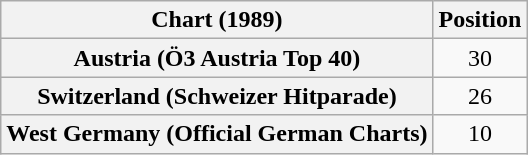<table class="wikitable sortable plainrowheaders">
<tr>
<th scope="col">Chart (1989)</th>
<th scope="col">Position</th>
</tr>
<tr>
<th scope="row">Austria (Ö3 Austria Top 40)</th>
<td style="text-align:center;">30</td>
</tr>
<tr>
<th scope="row">Switzerland (Schweizer Hitparade)</th>
<td style="text-align:center;">26</td>
</tr>
<tr>
<th scope="row">West Germany (Official German Charts)</th>
<td style="text-align:center;">10</td>
</tr>
</table>
